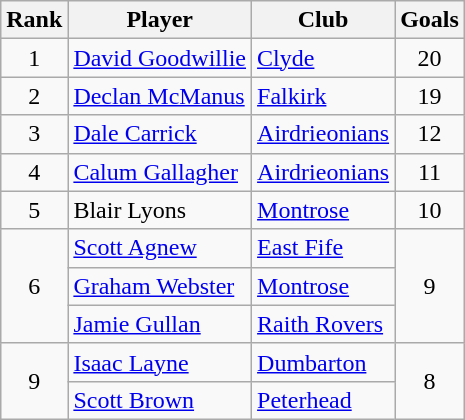<table class="wikitable" style="text-align:center">
<tr>
<th>Rank</th>
<th>Player</th>
<th>Club</th>
<th>Goals</th>
</tr>
<tr>
<td>1</td>
<td align="left"> <a href='#'>David Goodwillie</a></td>
<td align="left"><a href='#'>Clyde</a></td>
<td>20</td>
</tr>
<tr>
<td>2</td>
<td align="left"> <a href='#'>Declan McManus</a></td>
<td align="left"><a href='#'>Falkirk</a></td>
<td>19</td>
</tr>
<tr>
<td>3</td>
<td align=left> <a href='#'>Dale Carrick</a></td>
<td align=left><a href='#'>Airdrieonians</a></td>
<td>12</td>
</tr>
<tr>
<td>4</td>
<td align=left> <a href='#'>Calum Gallagher</a></td>
<td align=left><a href='#'>Airdrieonians</a></td>
<td>11</td>
</tr>
<tr>
<td>5</td>
<td align=left> Blair Lyons</td>
<td align=left><a href='#'>Montrose</a></td>
<td>10</td>
</tr>
<tr>
<td rowspan="3">6</td>
<td align=left> <a href='#'>Scott Agnew</a></td>
<td align=left><a href='#'>East Fife</a></td>
<td rowspan="3">9</td>
</tr>
<tr>
<td align="left"> <a href='#'>Graham Webster</a></td>
<td align="left"><a href='#'>Montrose</a></td>
</tr>
<tr>
<td align=left> <a href='#'>Jamie Gullan</a></td>
<td align=left><a href='#'>Raith Rovers</a></td>
</tr>
<tr>
<td rowspan="2">9</td>
<td align=left> <a href='#'>Isaac Layne</a></td>
<td align=left><a href='#'>Dumbarton</a></td>
<td rowspan="2">8</td>
</tr>
<tr>
<td align=left> <a href='#'>Scott Brown</a></td>
<td align=left><a href='#'>Peterhead</a></td>
</tr>
</table>
